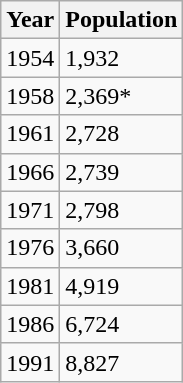<table class="wikitable">
<tr>
<th>Year</th>
<th>Population</th>
</tr>
<tr>
<td>1954</td>
<td>1,932</td>
</tr>
<tr>
<td>1958</td>
<td>2,369*</td>
</tr>
<tr>
<td>1961</td>
<td>2,728</td>
</tr>
<tr>
<td>1966</td>
<td>2,739</td>
</tr>
<tr>
<td>1971</td>
<td>2,798</td>
</tr>
<tr>
<td>1976</td>
<td>3,660</td>
</tr>
<tr>
<td>1981</td>
<td>4,919</td>
</tr>
<tr>
<td>1986</td>
<td>6,724</td>
</tr>
<tr>
<td>1991</td>
<td>8,827</td>
</tr>
</table>
